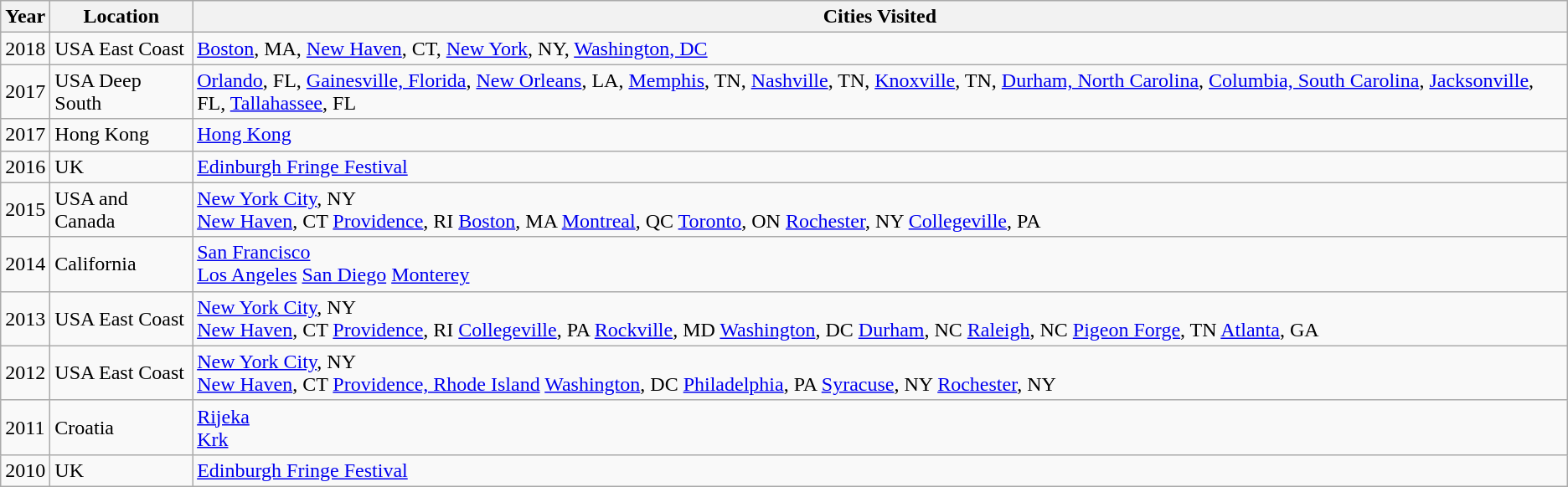<table class="wikitable">
<tr>
<th>Year</th>
<th>Location</th>
<th>Cities Visited</th>
</tr>
<tr>
<td>2018</td>
<td>USA East Coast</td>
<td><a href='#'>Boston</a>, MA, <a href='#'>New Haven</a>, CT, <a href='#'>New York</a>, NY, <a href='#'>Washington, DC</a></td>
</tr>
<tr>
<td>2017</td>
<td>USA Deep South</td>
<td><a href='#'>Orlando</a>, FL, <a href='#'>Gainesville, Florida</a>, <a href='#'>New Orleans</a>, LA, <a href='#'>Memphis</a>, TN, <a href='#'>Nashville</a>, TN, <a href='#'>Knoxville</a>, TN, <a href='#'>Durham, North Carolina</a>, <a href='#'>Columbia, South Carolina</a>, <a href='#'>Jacksonville</a>, FL, <a href='#'>Tallahassee</a>, FL</td>
</tr>
<tr>
<td>2017</td>
<td>Hong Kong</td>
<td><a href='#'>Hong Kong</a></td>
</tr>
<tr>
<td>2016</td>
<td>UK</td>
<td><a href='#'>Edinburgh Fringe Festival</a></td>
</tr>
<tr>
<td>2015</td>
<td>USA and Canada</td>
<td><a href='#'>New York City</a>, NY<br><a href='#'>New Haven</a>, CT
<a href='#'>Providence</a>, RI
<a href='#'>Boston</a>, MA
<a href='#'>Montreal</a>, QC
<a href='#'>Toronto</a>, ON
<a href='#'>Rochester</a>, NY
<a href='#'>Collegeville</a>, PA</td>
</tr>
<tr>
<td>2014</td>
<td>California</td>
<td><a href='#'>San Francisco</a><br><a href='#'>Los Angeles</a>
<a href='#'>San Diego</a>
<a href='#'>Monterey</a></td>
</tr>
<tr>
<td>2013</td>
<td>USA East Coast</td>
<td><a href='#'>New York City</a>, NY<br><a href='#'>New Haven</a>, CT
<a href='#'>Providence</a>, RI
<a href='#'>Collegeville</a>, PA
<a href='#'>Rockville</a>, MD
<a href='#'>Washington</a>, DC
<a href='#'>Durham</a>, NC
<a href='#'>Raleigh</a>, NC
<a href='#'>Pigeon Forge</a>, TN
<a href='#'>Atlanta</a>, GA</td>
</tr>
<tr>
<td>2012</td>
<td>USA East Coast</td>
<td><a href='#'>New York City</a>, NY<br><a href='#'>New Haven</a>, CT
<a href='#'>Providence, Rhode Island</a>
<a href='#'>Washington</a>, DC
<a href='#'>Philadelphia</a>, PA
<a href='#'>Syracuse</a>, NY
<a href='#'>Rochester</a>, NY</td>
</tr>
<tr>
<td>2011</td>
<td>Croatia</td>
<td><a href='#'>Rijeka</a><br><a href='#'>Krk</a></td>
</tr>
<tr>
<td>2010</td>
<td>UK</td>
<td><a href='#'>Edinburgh Fringe Festival</a></td>
</tr>
</table>
